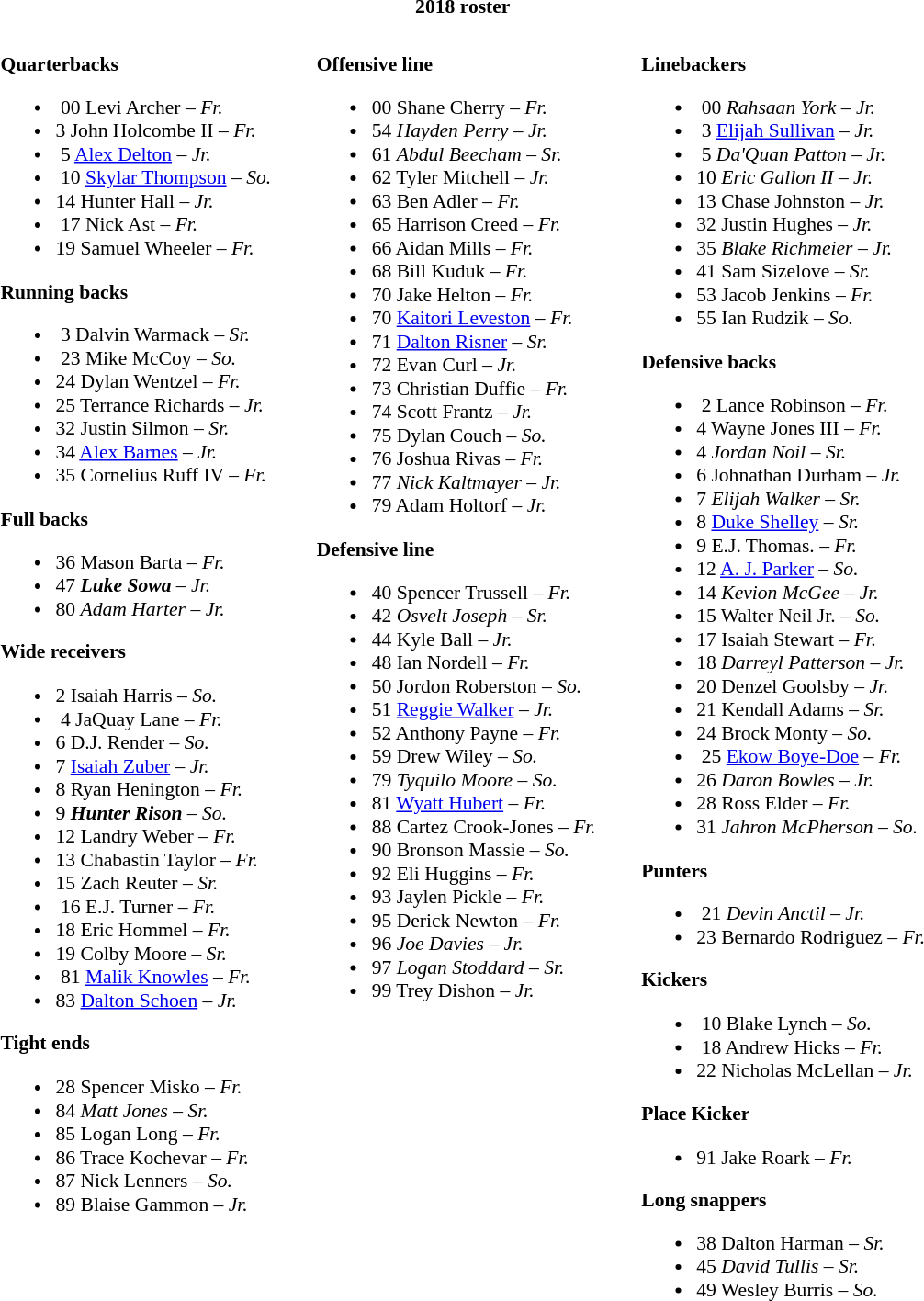<table class="mw-collapsible mw-collapsed toccolours" style="font-size:90%;">
<tr>
<th colspan="5" style=>2018 roster</th>
</tr>
<tr>
<td colspan="5" align="center"></td>
</tr>
<tr>
<td valign="top"><br><strong>Quarterbacks</strong><ul><li> 00 Levi Archer – <em>Fr.</em></li><li>3 John Holcombe II – <em>Fr.</em></li><li> 5  <a href='#'>Alex Delton</a> – <em> Jr.</em></li><li> 10  <a href='#'>Skylar Thompson</a> – <em> So.</em></li><li>14  Hunter Hall – <em> Jr.</em></li><li> 17 Nick Ast – <em> Fr.</em></li><li>19 Samuel Wheeler – <em>Fr.</em></li></ul><strong>Running backs</strong><ul><li> 3  Dalvin Warmack – <em> Sr.</em></li><li> 23  Mike McCoy – <em> So.</em></li><li>24  Dylan Wentzel – <em> Fr.</em></li><li>25  Terrance Richards – <em> Jr.</em></li><li>32  Justin Silmon – <em> Sr.</em></li><li>34  <a href='#'>Alex Barnes</a> – <em> Jr.</em></li><li>35  Cornelius Ruff IV – <em> Fr.</em></li></ul><strong>Full backs</strong><ul><li>36  Mason Barta – <em> Fr.</em></li><li>47  <strong><em>Luke Sowa</em></strong> – <em> Jr.</em></li><li>80  <em>Adam Harter</em> – <em> Jr.</em></li></ul><strong>Wide receivers</strong><ul><li>2  Isaiah Harris – <em> So.</em></li><li> 4  JaQuay Lane – <em>Fr.</em></li><li>6  D.J. Render – <em> So.</em></li><li>7  <a href='#'>Isaiah Zuber</a> – <em> Jr.</em></li><li>8  Ryan Henington – <em> Fr.</em></li><li>9  <strong><em>Hunter Rison</em></strong> – <em>So.</em></li><li>12  Landry Weber – <em> Fr.</em></li><li>13  Chabastin Taylor – <em> Fr.</em></li><li>15  Zach Reuter – <em>Sr.</em></li><li> 16  E.J. Turner – <em>Fr.</em></li><li>18  Eric Hommel – <em> Fr.</em></li><li>19  Colby Moore – <em> Sr.</em></li><li> 81  <a href='#'>Malik Knowles</a> – <em>Fr.</em></li><li>83  <a href='#'>Dalton Schoen</a> – <em> Jr.</em></li></ul><strong>Tight ends</strong><ul><li>28  Spencer Misko  – <em> Fr.</em></li><li>84  <em>Matt Jones</em> – <em> Sr.</em></li><li>85  Logan Long – <em> Fr.</em></li><li>86  Trace Kochevar – <em> Fr.</em></li><li>87  Nick Lenners – <em> So.</em></li><li>89  Blaise Gammon – <em> Jr.</em></li></ul></td>
<td width="25"> </td>
<td valign="top"><br><strong>Offensive line</strong><ul><li>00  Shane Cherry – <em>Fr.</em></li><li>54  <em>Hayden Perry</em> – <em> Jr.</em></li><li>61  <em>Abdul Beecham</em> – <em>Sr.</em></li><li>62  Tyler Mitchell – <em> Jr.</em></li><li>63  Ben Adler – <em> Fr.</em></li><li>65  Harrison Creed – <em> Fr.</em></li><li>66  Aidan Mills – <em>Fr.</em></li><li>68  Bill Kuduk – <em> Fr.</em></li><li>70  Jake Helton – <em> Fr.</em></li><li>70  <a href='#'>Kaitori Leveston</a> – <em>Fr.</em></li><li>71  <a href='#'>Dalton Risner</a> – <em> Sr.</em></li><li>72  Evan Curl  – <em> Jr.</em></li><li>73  Christian Duffie – <em>Fr.</em></li><li>74  Scott Frantz – <em> Jr.</em></li><li>75  Dylan Couch – <em> So.</em></li><li>76  Joshua Rivas – <em> Fr.</em></li><li>77  <em>Nick Kaltmayer</em> – <em> Jr.</em></li><li>79  Adam Holtorf – <em> Jr.</em></li></ul><strong>Defensive line</strong><ul><li>40  Spencer Trussell – <em>Fr.</em></li><li>42  <em>Osvelt Joseph</em> – <em>Sr.</em></li><li>44  Kyle Ball – <em>Jr.</em></li><li>48  Ian Nordell – <em> Fr.</em></li><li>50  Jordon Roberston – <em> So.</em></li><li>51  <a href='#'>Reggie Walker</a> – <em> Jr.</em></li><li>52  Anthony Payne – <em> Fr.</em></li><li>59  Drew Wiley – <em>So.</em></li><li>79  <em>Tyquilo Moore</em> – <em> So.</em></li><li>81  <a href='#'>Wyatt Hubert</a> – <em> Fr.</em></li><li>88  Cartez Crook-Jones – <em>Fr.</em></li><li>90  Bronson Massie – <em> So.</em></li><li>92  Eli Huggins – <em> Fr.</em></li><li>93  Jaylen Pickle – <em>Fr.</em></li><li>95  Derick Newton – <em>Fr.</em></li><li>96  <em>Joe Davies</em> – <em>Jr.</em></li><li>97  <em>Logan Stoddard</em> – <em>Sr.</em></li><li>99  Trey Dishon – <em> Jr.</em></li></ul></td>
<td width="25"> </td>
<td valign="top"><br><strong>Linebackers</strong><ul><li> 00  <em>Rahsaan York</em> – <em>Jr.</em></li><li> 3 <a href='#'>Elijah Sullivan</a> – <em>Jr.</em></li><li> 5 <em>Da'Quan Patton</em> – <em> Jr.</em></li><li>10  <em>Eric Gallon II</em> – <em> Jr.</em></li><li>13  Chase Johnston – <em> Jr.</em></li><li>32  Justin Hughes – <em> Jr.</em></li><li>35  <em>Blake Richmeier</em> – <em> Jr.</em></li><li>41  Sam Sizelove – <em> Sr.</em></li><li>53  Jacob Jenkins – <em> Fr.</em></li><li>55  Ian Rudzik – <em> So.</em></li></ul><strong>Defensive backs</strong><ul><li> 2  Lance Robinson  – <em>Fr.</em></li><li>4  Wayne Jones III – <em>Fr.</em></li><li>4  <em>Jordan Noil</em> – <em>Sr.</em></li><li>6  Johnathan Durham – <em> Jr.</em></li><li>7  <em> Elijah Walker</em> – <em>Sr.</em></li><li>8  <a href='#'>Duke Shelley</a> – <em>Sr.</em></li><li>9  E.J. Thomas. – <em>Fr.</em></li><li>12  <a href='#'>A. J. Parker</a> – <em> So.</em></li><li>14  <em>Kevion McGee</em> – <em>Jr.</em></li><li>15  Walter Neil Jr. – <em> So.</em></li><li>17  Isaiah Stewart – <em> Fr.</em></li><li>18  <em>Darreyl Patterson</em> – <em> Jr.</em></li><li>20  Denzel Goolsby – <em> Jr.</em></li><li>21  Kendall Adams – <em> Sr.</em></li><li>24  Brock Monty – <em> So.</em></li><li> 25  <a href='#'>Ekow Boye-Doe</a> – <em>Fr.</em></li><li>26  <em>Daron Bowles</em> – <em> Jr.</em></li><li>28  Ross Elder – <em> Fr.</em></li><li>31  <em>Jahron McPherson</em> – <em> So.</em></li></ul><strong>Punters</strong><ul><li> 21  <em>Devin Anctil</em> – <em> Jr.</em></li><li>23  Bernardo Rodriguez – <em> Fr.</em></li></ul><strong>Kickers</strong><ul><li> 10  Blake Lynch  – <em> So.</em></li><li> 18  Andrew Hicks – <em> Fr.</em></li><li>22  Nicholas McLellan – <em> Jr.</em></li></ul><strong>Place Kicker</strong><ul><li>91  Jake Roark – <em> Fr.</em></li></ul><strong>Long snappers</strong><ul><li>38  Dalton Harman – <em> Sr.</em></li><li>45  <em>David Tullis</em> – <em> Sr.</em></li><li>49  Wesley Burris – <em> So.</em></li></ul></td>
</tr>
</table>
